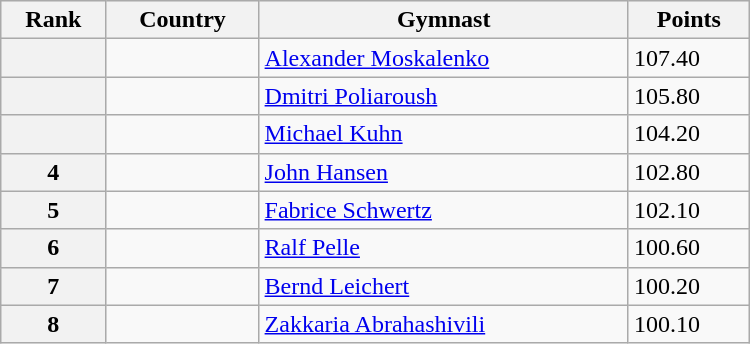<table class="wikitable" width=500>
<tr bgcolor="#efefef">
<th>Rank</th>
<th>Country</th>
<th>Gymnast</th>
<th>Points</th>
</tr>
<tr>
<th></th>
<td></td>
<td><a href='#'>Alexander Moskalenko</a></td>
<td>107.40</td>
</tr>
<tr>
<th></th>
<td></td>
<td><a href='#'>Dmitri Poliaroush</a></td>
<td>105.80</td>
</tr>
<tr>
<th></th>
<td></td>
<td><a href='#'>Michael Kuhn</a></td>
<td>104.20</td>
</tr>
<tr>
<th>4</th>
<td></td>
<td><a href='#'>John Hansen</a></td>
<td>102.80</td>
</tr>
<tr>
<th>5</th>
<td></td>
<td><a href='#'>Fabrice Schwertz</a></td>
<td>102.10</td>
</tr>
<tr>
<th>6</th>
<td></td>
<td><a href='#'>Ralf Pelle</a></td>
<td>100.60</td>
</tr>
<tr>
<th>7</th>
<td></td>
<td><a href='#'>Bernd Leichert</a></td>
<td>100.20</td>
</tr>
<tr>
<th>8</th>
<td></td>
<td><a href='#'>Zakkaria Abrahashivili</a></td>
<td>100.10</td>
</tr>
</table>
